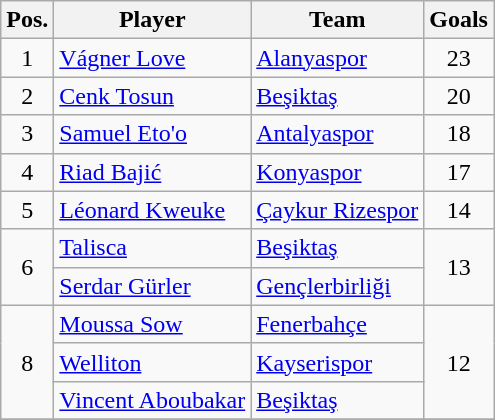<table class="wikitable">
<tr>
<th>Pos.</th>
<th>Player</th>
<th>Team</th>
<th>Goals</th>
</tr>
<tr>
<td align=center>1</td>
<td> <a href='#'>Vágner Love</a></td>
<td><a href='#'>Alanyaspor</a></td>
<td align=center>23</td>
</tr>
<tr>
<td align=center>2</td>
<td> <a href='#'>Cenk Tosun</a></td>
<td><a href='#'>Beşiktaş</a></td>
<td align=center>20</td>
</tr>
<tr>
<td align=center>3</td>
<td> <a href='#'>Samuel Eto'o</a></td>
<td><a href='#'>Antalyaspor</a></td>
<td align=center>18</td>
</tr>
<tr>
<td align=center>4</td>
<td> <a href='#'>Riad Bajić</a></td>
<td><a href='#'>Konyaspor</a></td>
<td align=center>17</td>
</tr>
<tr>
<td align=center>5</td>
<td> <a href='#'>Léonard Kweuke</a></td>
<td><a href='#'>Çaykur Rizespor</a></td>
<td align=center>14</td>
</tr>
<tr>
<td rowspan=2 align=center>6</td>
<td> <a href='#'>Talisca</a></td>
<td><a href='#'>Beşiktaş</a></td>
<td rowspan=2 align=center>13</td>
</tr>
<tr>
<td> <a href='#'>Serdar Gürler</a></td>
<td><a href='#'>Gençlerbirliği</a></td>
</tr>
<tr>
<td rowspan=3 align=center>8</td>
<td> <a href='#'>Moussa Sow</a></td>
<td><a href='#'>Fenerbahçe</a></td>
<td rowspan=3 align=center>12</td>
</tr>
<tr>
<td> <a href='#'>Welliton</a></td>
<td><a href='#'>Kayserispor</a></td>
</tr>
<tr>
<td> <a href='#'>Vincent Aboubakar</a></td>
<td><a href='#'>Beşiktaş</a></td>
</tr>
<tr>
</tr>
</table>
